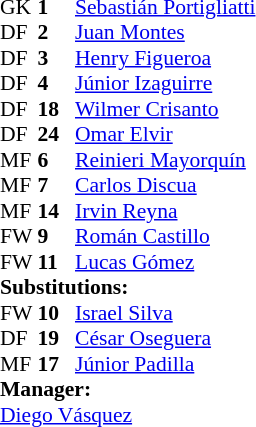<table style = "font-size: 90%" cellspacing = "0" cellpadding = "0">
<tr>
<td colspan = 4></td>
</tr>
<tr>
<th style="width:25px;"></th>
<th style="width:25px;"></th>
</tr>
<tr>
<td>GK</td>
<td><strong>1</strong></td>
<td> <a href='#'>Sebastián Portigliatti</a></td>
</tr>
<tr>
<td>DF</td>
<td><strong>2</strong></td>
<td> <a href='#'>Juan Montes</a></td>
</tr>
<tr>
<td>DF</td>
<td><strong>3</strong></td>
<td> <a href='#'>Henry Figueroa</a></td>
</tr>
<tr>
<td>DF</td>
<td><strong>4</strong></td>
<td> <a href='#'>Júnior Izaguirre</a></td>
<td></td>
<td></td>
<td></td>
<td></td>
</tr>
<tr>
<td>DF</td>
<td><strong>18</strong></td>
<td> <a href='#'>Wilmer Crisanto</a></td>
<td></td>
<td></td>
</tr>
<tr>
<td>DF</td>
<td><strong>24</strong></td>
<td> <a href='#'>Omar Elvir</a></td>
</tr>
<tr>
<td>MF</td>
<td><strong>6</strong></td>
<td> <a href='#'>Reinieri Mayorquín</a></td>
<td></td>
<td></td>
<td></td>
<td></td>
</tr>
<tr>
<td>MF</td>
<td><strong>7</strong></td>
<td> <a href='#'>Carlos Discua</a></td>
</tr>
<tr>
<td>MF</td>
<td><strong>14</strong></td>
<td> <a href='#'>Irvin Reyna</a></td>
<td></td>
<td></td>
</tr>
<tr>
<td>FW</td>
<td><strong>9</strong></td>
<td> <a href='#'>Román Castillo</a></td>
</tr>
<tr>
<td>FW</td>
<td><strong>11</strong></td>
<td> <a href='#'>Lucas Gómez</a></td>
</tr>
<tr>
<td colspan = 3><strong>Substitutions:</strong></td>
</tr>
<tr>
<td>FW</td>
<td><strong>10</strong></td>
<td> <a href='#'>Israel Silva</a></td>
<td></td>
<td></td>
</tr>
<tr>
<td>DF</td>
<td><strong>19</strong></td>
<td> <a href='#'>César Oseguera</a></td>
<td></td>
<td></td>
</tr>
<tr>
<td>MF</td>
<td><strong>17</strong></td>
<td> <a href='#'>Júnior Padilla</a></td>
<td></td>
<td></td>
</tr>
<tr>
<td colspan = 3><strong>Manager:</strong></td>
</tr>
<tr>
<td colspan = 3> <a href='#'>Diego Vásquez</a></td>
</tr>
</table>
